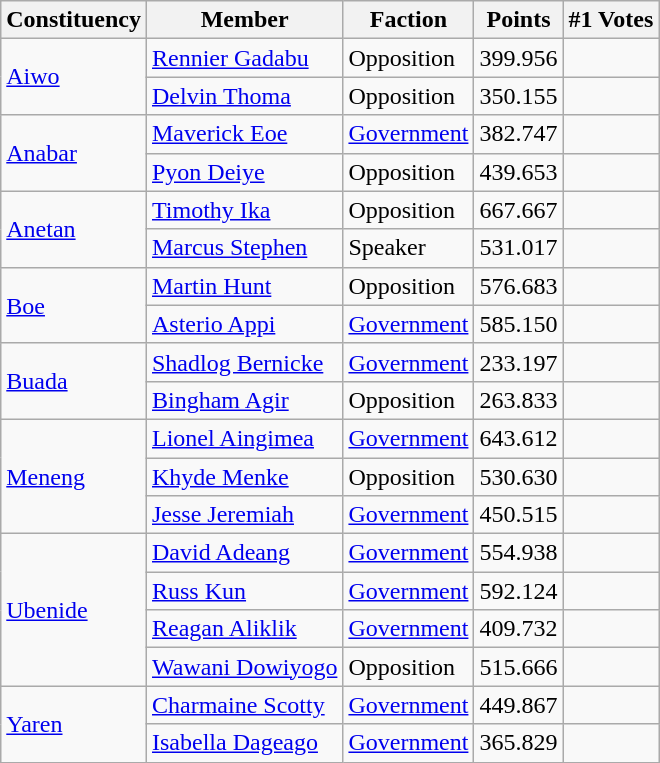<table class="wikitable sortable">
<tr>
<th>Constituency</th>
<th>Member</th>
<th>Faction</th>
<th>Points</th>
<th>#1 Votes</th>
</tr>
<tr>
<td rowspan=2><a href='#'>Aiwo</a></td>
<td><a href='#'>Rennier Gadabu</a></td>
<td>Opposition</td>
<td>399.956</td>
<td></td>
</tr>
<tr>
<td><a href='#'>Delvin Thoma</a></td>
<td>Opposition</td>
<td>350.155</td>
<td></td>
</tr>
<tr>
<td rowspan=2><a href='#'>Anabar</a></td>
<td><a href='#'>Maverick Eoe</a></td>
<td><a href='#'>Government</a></td>
<td>382.747</td>
<td></td>
</tr>
<tr>
<td><a href='#'>Pyon Deiye</a></td>
<td>Opposition</td>
<td>439.653</td>
<td></td>
</tr>
<tr>
<td rowspan=2><a href='#'>Anetan</a></td>
<td><a href='#'>Timothy Ika</a></td>
<td>Opposition</td>
<td>667.667</td>
<td></td>
</tr>
<tr>
<td><a href='#'>Marcus Stephen</a></td>
<td>Speaker</td>
<td>531.017</td>
<td></td>
</tr>
<tr>
<td rowspan=2><a href='#'>Boe</a></td>
<td><a href='#'>Martin Hunt</a></td>
<td>Opposition</td>
<td>576.683</td>
<td></td>
</tr>
<tr>
<td><a href='#'>Asterio Appi</a></td>
<td><a href='#'>Government</a></td>
<td>585.150</td>
<td></td>
</tr>
<tr>
<td rowspan=2><a href='#'>Buada</a></td>
<td><a href='#'>Shadlog Bernicke</a></td>
<td><a href='#'>Government</a></td>
<td>233.197</td>
<td></td>
</tr>
<tr>
<td><a href='#'>Bingham Agir</a></td>
<td>Opposition</td>
<td>263.833</td>
<td></td>
</tr>
<tr>
<td rowspan=3><a href='#'>Meneng</a></td>
<td><a href='#'>Lionel Aingimea</a></td>
<td><a href='#'>Government</a></td>
<td>643.612</td>
<td></td>
</tr>
<tr>
<td><a href='#'>Khyde Menke</a></td>
<td>Opposition</td>
<td>530.630</td>
<td></td>
</tr>
<tr>
<td><a href='#'>Jesse Jeremiah</a></td>
<td><a href='#'>Government</a></td>
<td>450.515</td>
<td></td>
</tr>
<tr>
<td rowspan=4><a href='#'>Ubenide</a></td>
<td><a href='#'>David Adeang</a></td>
<td><a href='#'>Government</a></td>
<td>554.938</td>
<td></td>
</tr>
<tr>
<td><a href='#'>Russ Kun</a></td>
<td><a href='#'>Government</a></td>
<td>592.124</td>
<td></td>
</tr>
<tr>
<td><a href='#'>Reagan Aliklik</a></td>
<td><a href='#'>Government</a></td>
<td>409.732</td>
<td></td>
</tr>
<tr>
<td><a href='#'>Wawani Dowiyogo</a></td>
<td>Opposition</td>
<td>515.666</td>
<td></td>
</tr>
<tr>
<td rowspan=2><a href='#'>Yaren</a></td>
<td><a href='#'>Charmaine Scotty</a></td>
<td><a href='#'>Government</a></td>
<td>449.867</td>
<td></td>
</tr>
<tr>
<td><a href='#'>Isabella Dageago</a></td>
<td><a href='#'>Government</a></td>
<td>365.829</td>
<td></td>
</tr>
</table>
